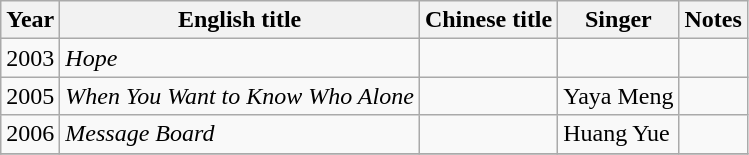<table class="wikitable">
<tr>
<th>Year</th>
<th>English title</th>
<th>Chinese title</th>
<th>Singer</th>
<th>Notes</th>
</tr>
<tr>
<td>2003</td>
<td><em>Hope</em></td>
<td></td>
<td></td>
<td></td>
</tr>
<tr>
<td>2005</td>
<td><em>When You Want to Know Who Alone</em></td>
<td></td>
<td>Yaya Meng</td>
<td></td>
</tr>
<tr>
<td>2006</td>
<td><em>Message Board</em></td>
<td></td>
<td>Huang Yue</td>
<td></td>
</tr>
<tr>
</tr>
</table>
